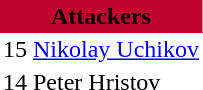<table class="toccolours" border="0" cellpadding="2" cellspacing="0" align="left" style="margin:0.5em;">
<tr>
<th colspan="2" align="center" bgcolor="#C0032F"><span>Attackers</span></th>
</tr>
<tr>
<td>15</td>
<td> <a href='#'>Nikolay Uchikov</a></td>
</tr>
<tr>
<td>14</td>
<td> Peter Hristov</td>
</tr>
<tr>
</tr>
</table>
